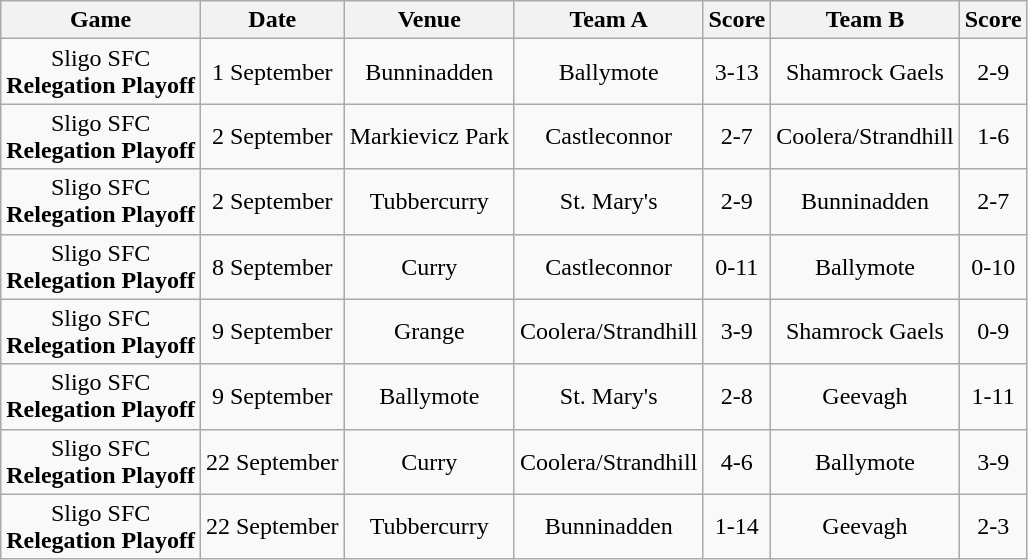<table class="wikitable">
<tr>
<th>Game</th>
<th>Date</th>
<th>Venue</th>
<th>Team A</th>
<th>Score</th>
<th>Team B</th>
<th>Score</th>
</tr>
<tr align="center">
<td>Sligo SFC<br><strong>Relegation Playoff</strong></td>
<td>1 September</td>
<td>Bunninadden</td>
<td>Ballymote</td>
<td>3-13</td>
<td>Shamrock Gaels</td>
<td>2-9</td>
</tr>
<tr align="center">
<td>Sligo SFC<br><strong>Relegation Playoff</strong></td>
<td>2 September</td>
<td>Markievicz Park</td>
<td>Castleconnor</td>
<td>2-7</td>
<td>Coolera/Strandhill</td>
<td>1-6</td>
</tr>
<tr align="center">
<td>Sligo SFC<br><strong>Relegation Playoff</strong></td>
<td>2 September</td>
<td>Tubbercurry</td>
<td>St. Mary's</td>
<td>2-9</td>
<td>Bunninadden</td>
<td>2-7</td>
</tr>
<tr align="center">
<td>Sligo SFC<br><strong>Relegation Playoff</strong></td>
<td>8 September</td>
<td>Curry</td>
<td>Castleconnor</td>
<td>0-11</td>
<td>Ballymote</td>
<td>0-10</td>
</tr>
<tr align="center">
<td>Sligo SFC<br><strong>Relegation Playoff</strong></td>
<td>9 September</td>
<td>Grange</td>
<td>Coolera/Strandhill</td>
<td>3-9</td>
<td>Shamrock Gaels</td>
<td>0-9</td>
</tr>
<tr align="center">
<td>Sligo SFC<br><strong>Relegation Playoff</strong></td>
<td>9 September</td>
<td>Ballymote</td>
<td>St. Mary's</td>
<td>2-8</td>
<td>Geevagh</td>
<td>1-11</td>
</tr>
<tr align="center">
<td>Sligo SFC<br><strong>Relegation Playoff</strong></td>
<td>22 September</td>
<td>Curry</td>
<td>Coolera/Strandhill</td>
<td>4-6</td>
<td>Ballymote</td>
<td>3-9</td>
</tr>
<tr align="center">
<td>Sligo SFC<br><strong>Relegation Playoff</strong></td>
<td>22 September</td>
<td>Tubbercurry</td>
<td>Bunninadden</td>
<td>1-14</td>
<td>Geevagh</td>
<td>2-3</td>
</tr>
</table>
